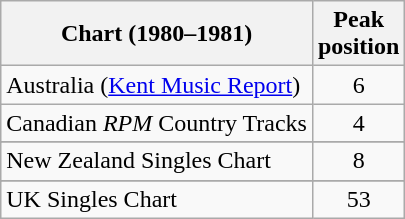<table class="wikitable sortable">
<tr>
<th>Chart (1980–1981)</th>
<th>Peak<br>position</th>
</tr>
<tr>
<td>Australia (<a href='#'>Kent Music Report</a>)</td>
<td style="text-align:center;">6</td>
</tr>
<tr>
<td align="left">Canadian <em>RPM</em> Country Tracks</td>
<td align="center">4</td>
</tr>
<tr>
</tr>
<tr>
<td align="left">New Zealand Singles Chart</td>
<td align="center">8</td>
</tr>
<tr>
</tr>
<tr>
</tr>
<tr>
</tr>
<tr>
<td align="left">UK Singles Chart</td>
<td align="center">53</td>
</tr>
</table>
